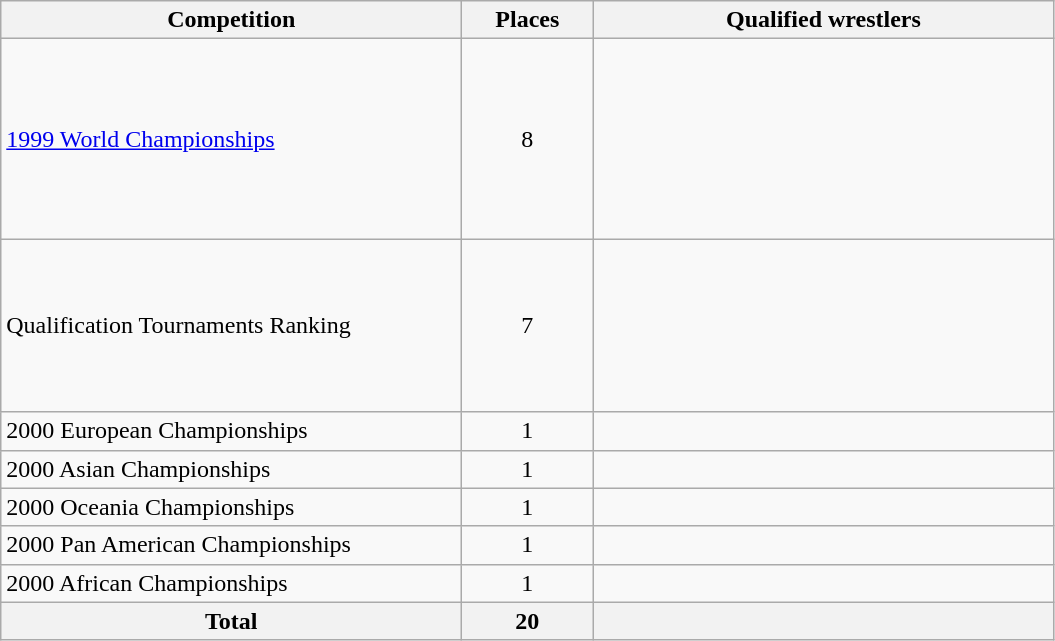<table class = "wikitable">
<tr>
<th width=300>Competition</th>
<th width=80>Places</th>
<th width=300>Qualified wrestlers</th>
</tr>
<tr>
<td><a href='#'>1999 World Championships</a></td>
<td align="center">8</td>
<td><br><br><br><br><br><br><br></td>
</tr>
<tr>
<td>Qualification Tournaments Ranking</td>
<td align="center">7</td>
<td><br><br><br><br><br><br></td>
</tr>
<tr>
<td>2000 European Championships</td>
<td align="center">1</td>
<td></td>
</tr>
<tr>
<td>2000 Asian Championships</td>
<td align="center">1</td>
<td></td>
</tr>
<tr>
<td>2000 Oceania Championships</td>
<td align="center">1</td>
<td></td>
</tr>
<tr>
<td>2000 Pan American Championships</td>
<td align="center">1</td>
<td></td>
</tr>
<tr>
<td>2000 African Championships</td>
<td align="center">1</td>
<td></td>
</tr>
<tr>
<th>Total</th>
<th>20</th>
<th></th>
</tr>
</table>
